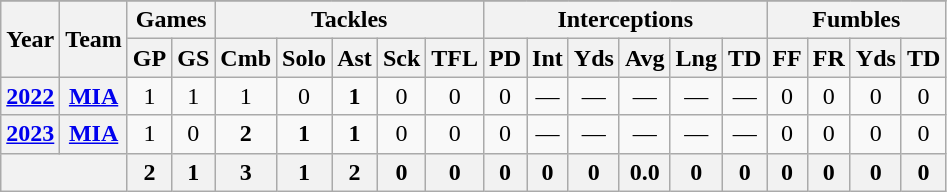<table class= "wikitable" style="text-align:center;">
<tr>
</tr>
<tr>
<th rowspan="2">Year</th>
<th rowspan="2">Team</th>
<th colspan="2">Games</th>
<th colspan="5">Tackles</th>
<th colspan="6">Interceptions</th>
<th colspan="4">Fumbles</th>
</tr>
<tr>
<th>GP</th>
<th>GS</th>
<th>Cmb</th>
<th>Solo</th>
<th>Ast</th>
<th>Sck</th>
<th>TFL</th>
<th>PD</th>
<th>Int</th>
<th>Yds</th>
<th>Avg</th>
<th>Lng</th>
<th>TD</th>
<th>FF</th>
<th>FR</th>
<th>Yds</th>
<th>TD</th>
</tr>
<tr>
<th><a href='#'>2022</a></th>
<th><a href='#'>MIA</a></th>
<td>1</td>
<td>1</td>
<td>1</td>
<td>0</td>
<td><strong>1</strong></td>
<td>0</td>
<td>0</td>
<td>0</td>
<td>—</td>
<td>—</td>
<td>—</td>
<td>—</td>
<td>—</td>
<td>0</td>
<td>0</td>
<td>0</td>
<td>0</td>
</tr>
<tr>
<th><a href='#'>2023</a></th>
<th><a href='#'>MIA</a></th>
<td>1</td>
<td>0</td>
<td><strong>2</strong></td>
<td><strong>1</strong></td>
<td><strong>1</strong></td>
<td>0</td>
<td>0</td>
<td>0</td>
<td>—</td>
<td>—</td>
<td>—</td>
<td>—</td>
<td>—</td>
<td>0</td>
<td>0</td>
<td>0</td>
<td>0</td>
</tr>
<tr>
<th colspan="2"></th>
<th>2</th>
<th>1</th>
<th>3</th>
<th>1</th>
<th>2</th>
<th>0</th>
<th>0</th>
<th>0</th>
<th>0</th>
<th>0</th>
<th>0.0</th>
<th>0</th>
<th>0</th>
<th>0</th>
<th>0</th>
<th>0</th>
<th>0</th>
</tr>
</table>
